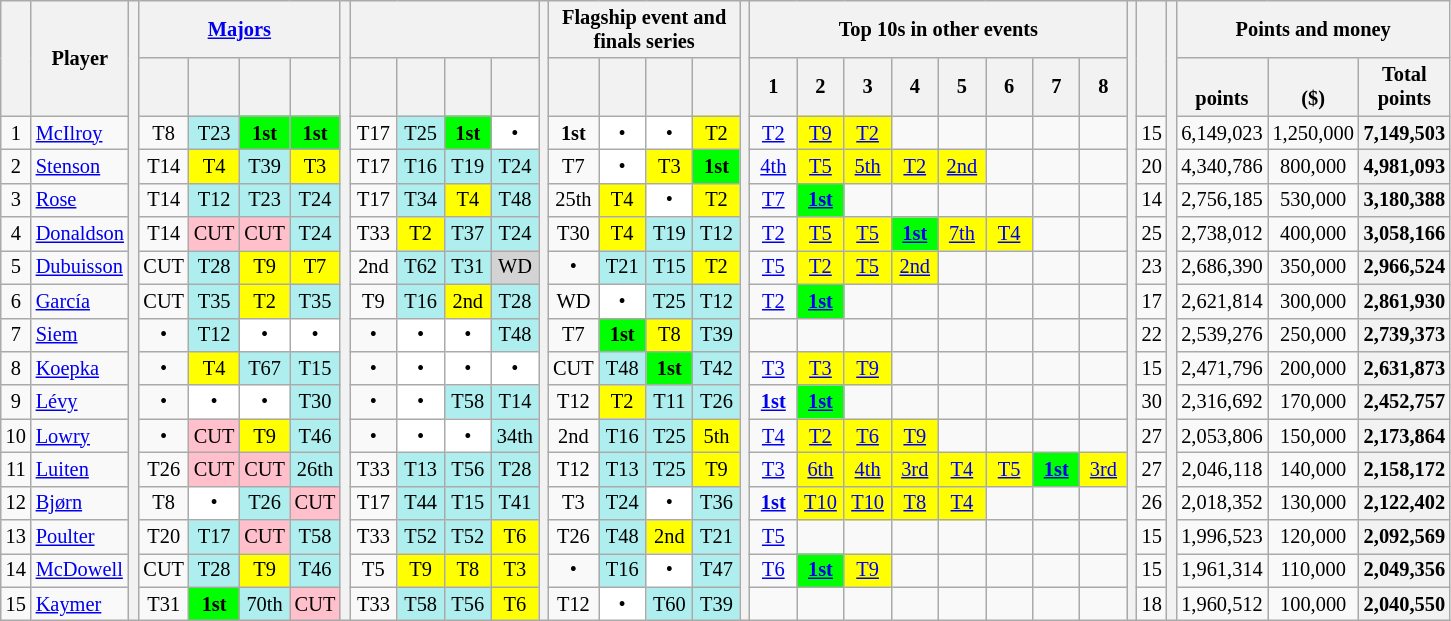<table class=wikitable style=font-size:85%;text-align:center>
<tr>
<th rowspan=2></th>
<th rowspan="2";>Player</th>
<th rowspan="32"></th>
<th colspan=4><a href='#'>Majors</a></th>
<th rowspan="32"></th>
<th colspan=4></th>
<th rowspan="32"></th>
<th colspan=4>Flagship event and  finals series</th>
<th rowspan="32"></th>
<th colspan="8">Top 10s in other  events</th>
<th rowspan="32"></th>
<th rowspan=2></th>
<th rowspan="32"></th>
<th colspan=3>Points and money</th>
</tr>
<tr>
<th style="width:25px;"></th>
<th style="width:25px;"></th>
<th style="width:25px;"></th>
<th style="width:25px;"></th>
<th style="width:25px;"></th>
<th style="width:25px;"></th>
<th style="width:25px;"></th>
<th style="width:25px;"></th>
<th style="width:25px;"></th>
<th style="width:25px;"></th>
<th style="width:25px;"></th>
<th style="width:25px;"></th>
<th style="width:25px;">1</th>
<th style="width:25px;">2</th>
<th style="width:25px;">3</th>
<th style="width:25px;">4</th>
<th style="width:25px;">5</th>
<th style="width:25px;">6</th>
<th style="width:25px;">7</th>
<th style="width:25px;">8</th>
<th style=“width:25px;”><br>points</th>
<th style=“width:25px;”><br>($)</th>
<th style=“width:25px;”>Total<br>points</th>
</tr>
<tr>
<td>1</td>
<td align="left"> <a href='#'>McIlroy</a></td>
<td>T8</td>
<td bgcolor="afeeee">T23</td>
<td bgcolor="lime"><strong>1st</strong></td>
<td bgcolor="lime"><strong>1st</strong></td>
<td>T17</td>
<td bgcolor="afeeee">T25</td>
<td bgcolor="lime"><strong>1st</strong></td>
<td style="background:white">•</td>
<td><strong>1st</strong></td>
<td style="background:white">•</td>
<td style="background:white">•</td>
<td bgcolor="yellow">T2</td>
<td><a href='#'>T2</a></td>
<td bgcolor="yellow"><a href='#'>T9</a></td>
<td bgcolor="yellow"><a href='#'>T2</a></td>
<td bgcolor=""></td>
<td bgcolor=""></td>
<td bgcolor=""></td>
<td bgcolor=""></td>
<td bgcolor=""></td>
<td>15</td>
<td>6,149,023</td>
<td>1,250,000</td>
<th>7,149,503</th>
</tr>
<tr>
<td>2</td>
<td align="left"> <a href='#'>Stenson</a></td>
<td>T14</td>
<td bgcolor="yellow">T4</td>
<td bgcolor="afeeee">T39</td>
<td bgcolor="yellow">T3</td>
<td>T17</td>
<td bgcolor="afeeee">T16</td>
<td bgcolor="afeeee">T19</td>
<td bgcolor="afeeee">T24</td>
<td>T7</td>
<td style="background:white">•</td>
<td bgcolor="yellow">T3</td>
<td bgcolor="lime"><strong>1st</strong></td>
<td><a href='#'>4th</a></td>
<td bgcolor="yellow"><a href='#'>T5</a></td>
<td bgcolor="yellow"><a href='#'>5th</a></td>
<td bgcolor="yellow"><a href='#'>T2</a></td>
<td bgcolor="yellow"><a href='#'>2nd</a></td>
<td bgcolor=""></td>
<td bgcolor=""></td>
<td bgcolor=""></td>
<td>20</td>
<td>4,340,786</td>
<td>800,000</td>
<th>4,981,093</th>
</tr>
<tr>
<td>3</td>
<td align="left"> <a href='#'>Rose</a></td>
<td>T14</td>
<td bgcolor="afeeee">T12</td>
<td bgcolor="afeeee">T23</td>
<td bgcolor="afeeee">T24</td>
<td>T17</td>
<td bgcolor="afeeee">T34</td>
<td bgcolor="yellow">T4</td>
<td bgcolor="afeeee">T48</td>
<td>25th</td>
<td bgcolor="yellow">T4</td>
<td style="background:white">•</td>
<td bgcolor="yellow">T2</td>
<td><a href='#'>T7</a></td>
<td bgcolor="lime"><a href='#'><strong>1st</strong></a></td>
<td bgcolor=""></td>
<td bgcolor=""></td>
<td bgcolor=""></td>
<td bgcolor=""></td>
<td bgcolor=""></td>
<td bgcolor=""></td>
<td>14</td>
<td>2,756,185</td>
<td>530,000</td>
<th>3,180,388</th>
</tr>
<tr>
<td>4</td>
<td align="left"> <a href='#'>Donaldson</a></td>
<td>T14</td>
<td bgcolor="pink">CUT</td>
<td bgcolor="pink">CUT</td>
<td bgcolor="afeeee">T24</td>
<td>T33</td>
<td bgcolor="yellow">T2</td>
<td bgcolor="afeeee">T37</td>
<td bgcolor="afeeee">T24</td>
<td>T30</td>
<td bgcolor="yellow">T4</td>
<td bgcolor="afeeee">T19</td>
<td bgcolor="afeeee">T12</td>
<td><a href='#'>T2</a></td>
<td bgcolor="yellow"><a href='#'>T5</a></td>
<td bgcolor="yellow"><a href='#'>T5</a></td>
<td bgcolor="lime"><a href='#'><strong>1st</strong></a></td>
<td bgcolor="yellow"><a href='#'>7th</a></td>
<td bgcolor="yellow"><a href='#'>T4</a></td>
<td bgcolor=""></td>
<td bgcolor=""></td>
<td>25</td>
<td>2,738,012</td>
<td>400,000</td>
<th>3,058,166</th>
</tr>
<tr>
<td>5</td>
<td align="left"> <a href='#'>Dubuisson</a></td>
<td>CUT</td>
<td bgcolor="afeeee">T28</td>
<td bgcolor="yellow">T9</td>
<td bgcolor="yellow">T7</td>
<td>2nd</td>
<td bgcolor="afeeee">T62</td>
<td bgcolor="afeeee">T31</td>
<td bgcolor="lightgrey">WD</td>
<td>•</td>
<td bgcolor="afeeee">T21</td>
<td bgcolor="afeeee">T15</td>
<td bgcolor="yellow">T2</td>
<td><a href='#'>T5</a></td>
<td bgcolor="yellow"><a href='#'>T2</a></td>
<td bgcolor="yellow"><a href='#'>T5</a></td>
<td bgcolor="yellow"><a href='#'>2nd</a></td>
<td bgcolor=""></td>
<td bgcolor=""></td>
<td bgcolor=""></td>
<td bgcolor=""></td>
<td>23</td>
<td>2,686,390</td>
<td>350,000</td>
<th>2,966,524</th>
</tr>
<tr>
<td>6</td>
<td align="left"> <a href='#'>García</a></td>
<td>CUT</td>
<td bgcolor="afeeee">T35</td>
<td bgcolor="yellow">T2</td>
<td bgcolor="afeeee">T35</td>
<td>T9</td>
<td bgcolor="afeeee">T16</td>
<td bgcolor="yellow">2nd</td>
<td bgcolor="afeeee">T28</td>
<td>WD</td>
<td style="background:white">•</td>
<td bgcolor="afeeee">T25</td>
<td bgcolor="afeeee">T12</td>
<td><a href='#'>T2</a></td>
<td bgcolor="lime"><a href='#'><strong>1st</strong></a></td>
<td bgcolor=""></td>
<td bgcolor=""></td>
<td bgcolor=""></td>
<td bgcolor=""></td>
<td bgcolor=""></td>
<td bgcolor=""></td>
<td>17</td>
<td>2,621,814</td>
<td>300,000</td>
<th>2,861,930</th>
</tr>
<tr>
<td>7</td>
<td align="left"> <a href='#'>Siem</a></td>
<td>•</td>
<td bgcolor="afeeee">T12</td>
<td style="background:white">•</td>
<td style="background:white">•</td>
<td>•</td>
<td style="background:white">•</td>
<td style="background:white">•</td>
<td bgcolor="afeeee">T48</td>
<td>T7</td>
<td bgcolor="lime"><strong>1st</strong></td>
<td bgcolor="yellow">T8</td>
<td bgcolor="afeeee">T39</td>
<td></td>
<td bgcolor=""></td>
<td bgcolor=""></td>
<td bgcolor=""></td>
<td bgcolor=""></td>
<td bgcolor=""></td>
<td bgcolor=""></td>
<td bgcolor=""></td>
<td>22</td>
<td>2,539,276</td>
<td>250,000</td>
<th>2,739,373</th>
</tr>
<tr>
<td>8</td>
<td align="left"> <a href='#'>Koepka</a></td>
<td>•</td>
<td bgcolor="yellow">T4</td>
<td bgcolor="afeeee">T67</td>
<td bgcolor="afeeee">T15</td>
<td>•</td>
<td style="background:white">•</td>
<td style="background:white">•</td>
<td style="background:white">•</td>
<td>CUT</td>
<td bgcolor="afeeee">T48</td>
<td bgcolor="lime"><strong>1st</strong></td>
<td bgcolor="afeeee">T42</td>
<td><a href='#'>T3</a></td>
<td bgcolor="yellow"><a href='#'>T3</a></td>
<td bgcolor="yellow"><a href='#'>T9</a></td>
<td bgcolor=""></td>
<td bgcolor=""></td>
<td bgcolor=""></td>
<td bgcolor=""></td>
<td bgcolor=""></td>
<td>15</td>
<td>2,471,796</td>
<td>200,000</td>
<th>2,631,873</th>
</tr>
<tr>
<td>9</td>
<td align="left"> <a href='#'>Lévy</a></td>
<td>•</td>
<td style="background:white">•</td>
<td style="background:white">•</td>
<td bgcolor="afeeee">T30</td>
<td>•</td>
<td style="background:white">•</td>
<td bgcolor="afeeee">T58</td>
<td bgcolor="afeeee">T14</td>
<td>T12</td>
<td bgcolor="yellow">T2</td>
<td bgcolor="afeeee">T11</td>
<td bgcolor="afeeee">T26</td>
<td><a href='#'><strong>1st</strong></a></td>
<td bgcolor="lime"><a href='#'><strong>1st</strong></a></td>
<td bgcolor=""></td>
<td bgcolor=""></td>
<td bgcolor=""></td>
<td bgcolor=""></td>
<td bgcolor=""></td>
<td bgcolor=""></td>
<td>30</td>
<td>2,316,692</td>
<td>170,000</td>
<th>2,452,757</th>
</tr>
<tr>
<td>10</td>
<td align="left"> <a href='#'>Lowry</a></td>
<td>•</td>
<td bgcolor="pink">CUT</td>
<td bgcolor="yellow">T9</td>
<td bgcolor="afeeee">T46</td>
<td>•</td>
<td style="background:white">•</td>
<td style="background:white">•</td>
<td bgcolor="afeeee">34th</td>
<td>2nd</td>
<td bgcolor="afeeee">T16</td>
<td bgcolor="afeeee">T25</td>
<td bgcolor="yellow">5th</td>
<td><a href='#'>T4</a></td>
<td bgcolor="yellow"><a href='#'>T2</a></td>
<td bgcolor="yellow"><a href='#'>T6</a></td>
<td bgcolor="yellow"><a href='#'>T9</a></td>
<td bgcolor=""></td>
<td bgcolor=""></td>
<td bgcolor=""></td>
<td bgcolor=""></td>
<td>27</td>
<td>2,053,806</td>
<td>150,000</td>
<th>2,173,864</th>
</tr>
<tr>
<td>11</td>
<td align="left"> <a href='#'>Luiten</a></td>
<td>T26</td>
<td bgcolor="pink">CUT</td>
<td bgcolor="pink">CUT</td>
<td bgcolor="afeeee">26th</td>
<td>T33</td>
<td bgcolor="afeeee">T13</td>
<td bgcolor="afeeee">T56</td>
<td bgcolor="afeeee">T28</td>
<td>T12</td>
<td bgcolor="afeeee">T13</td>
<td bgcolor="afeeee">T25</td>
<td bgcolor="yellow">T9</td>
<td><a href='#'>T3</a></td>
<td bgcolor="yellow"><a href='#'>6th</a></td>
<td bgcolor="yellow"><a href='#'>4th</a></td>
<td bgcolor="yellow"><a href='#'>3rd</a></td>
<td bgcolor="yellow"><a href='#'>T4</a></td>
<td bgcolor="yellow"><a href='#'>T5</a></td>
<td bgcolor="lime"><a href='#'><strong>1st</strong></a></td>
<td bgcolor="yellow"><a href='#'>3rd</a></td>
<td>27</td>
<td>2,046,118</td>
<td>140,000</td>
<th>2,158,172</th>
</tr>
<tr>
<td>12</td>
<td align="left"> <a href='#'>Bjørn</a></td>
<td>T8</td>
<td style="background:white">•</td>
<td bgcolor="afeeee">T26</td>
<td bgcolor="pink">CUT</td>
<td>T17</td>
<td bgcolor="afeeee">T44</td>
<td bgcolor="afeeee">T15</td>
<td bgcolor="afeeee">T41</td>
<td>T3</td>
<td bgcolor="afeeee">T24</td>
<td style="background:white">•</td>
<td bgcolor="afeeee">T36</td>
<td><a href='#'><strong>1st</strong></a></td>
<td bgcolor="yellow"><a href='#'>T10</a></td>
<td bgcolor="yellow"><a href='#'>T10</a></td>
<td bgcolor="yellow"><a href='#'>T8</a></td>
<td bgcolor="yellow"><a href='#'>T4</a></td>
<td bgcolor=""></td>
<td bgcolor=""></td>
<td bgcolor=""></td>
<td>26</td>
<td>2,018,352</td>
<td>130,000</td>
<th>2,122,402</th>
</tr>
<tr>
<td>13</td>
<td align="left"> <a href='#'>Poulter</a></td>
<td>T20</td>
<td bgcolor="afeeee">T17</td>
<td bgcolor="pink">CUT</td>
<td bgcolor="afeeee">T58</td>
<td>T33</td>
<td bgcolor="afeeee">T52</td>
<td bgcolor="afeeee">T52</td>
<td bgcolor="yellow">T6</td>
<td>T26</td>
<td bgcolor="afeeee">T48</td>
<td bgcolor="yellow">2nd</td>
<td bgcolor="afeeee">T21</td>
<td><a href='#'>T5</a></td>
<td bgcolor=""></td>
<td bgcolor=""></td>
<td bgcolor=""></td>
<td bgcolor=""></td>
<td bgcolor=""></td>
<td bgcolor=""></td>
<td bgcolor=""></td>
<td>15</td>
<td>1,996,523</td>
<td>120,000</td>
<th>2,092,569</th>
</tr>
<tr>
<td>14</td>
<td align="left"> <a href='#'>McDowell</a></td>
<td>CUT</td>
<td bgcolor="afeeee">T28</td>
<td bgcolor="yellow">T9</td>
<td bgcolor="afeeee">T46</td>
<td>T5</td>
<td bgcolor="yellow">T9</td>
<td bgcolor="yellow">T8</td>
<td bgcolor="yellow">T3</td>
<td>•</td>
<td bgcolor="afeeee">T16</td>
<td style="background:white">•</td>
<td bgcolor="afeeee">T47</td>
<td><a href='#'>T6</a></td>
<td bgcolor="lime"><a href='#'><strong>1st</strong></a></td>
<td bgcolor="yellow"><a href='#'>T9</a></td>
<td bgcolor=""></td>
<td bgcolor=""></td>
<td bgcolor=""></td>
<td bgcolor=""></td>
<td bgcolor=""></td>
<td>15</td>
<td>1,961,314</td>
<td>110,000</td>
<th>2,049,356</th>
</tr>
<tr>
<td>15</td>
<td align="left"> <a href='#'>Kaymer</a></td>
<td>T31</td>
<td bgcolor="lime"><strong>1st</strong></td>
<td bgcolor="afeeee">70th</td>
<td bgcolor="pink">CUT</td>
<td>T33</td>
<td bgcolor="afeeee">T58</td>
<td bgcolor="afeeee">T56</td>
<td bgcolor="yellow">T6</td>
<td>T12</td>
<td style="background:white">•</td>
<td bgcolor="afeeee">T60</td>
<td bgcolor="afeeee">T39</td>
<td></td>
<td bgcolor=""></td>
<td bgcolor=""></td>
<td bgcolor=""></td>
<td bgcolor=""></td>
<td bgcolor=""></td>
<td bgcolor=""></td>
<td bgcolor=""></td>
<td>18</td>
<td>1,960,512</td>
<td>100,000</td>
<th>2,040,550</th>
</tr>
</table>
